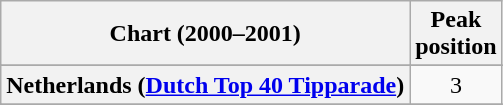<table class="wikitable sortable plainrowheaders" style="text-align:center">
<tr>
<th scope="col">Chart (2000–2001)</th>
<th scope="col">Peak<br>position</th>
</tr>
<tr>
</tr>
<tr>
</tr>
<tr>
</tr>
<tr>
</tr>
<tr>
<th scope="row">Netherlands (<a href='#'>Dutch Top 40 Tipparade</a>)</th>
<td>3</td>
</tr>
<tr>
</tr>
<tr>
</tr>
<tr>
</tr>
<tr>
</tr>
<tr>
</tr>
<tr>
</tr>
<tr>
</tr>
<tr>
</tr>
<tr>
</tr>
</table>
